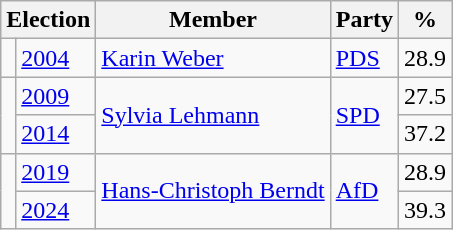<table class=wikitable>
<tr>
<th colspan=2>Election</th>
<th>Member</th>
<th>Party</th>
<th>%</th>
</tr>
<tr>
<td bgcolor=></td>
<td><a href='#'>2004</a></td>
<td><a href='#'>Karin Weber</a></td>
<td><a href='#'>PDS</a></td>
<td align=right>28.9</td>
</tr>
<tr>
<td rowspan=2 bgcolor=></td>
<td><a href='#'>2009</a></td>
<td rowspan=2><a href='#'>Sylvia Lehmann</a></td>
<td rowspan=2><a href='#'>SPD</a></td>
<td align=right>27.5</td>
</tr>
<tr>
<td><a href='#'>2014</a></td>
<td align=right>37.2</td>
</tr>
<tr>
<td rowspan=2 bgcolor=></td>
<td><a href='#'>2019</a></td>
<td rowspan=2><a href='#'>Hans-Christoph Berndt</a></td>
<td rowspan=2><a href='#'>AfD</a></td>
<td align=right>28.9</td>
</tr>
<tr>
<td><a href='#'>2024</a></td>
<td align=right>39.3</td>
</tr>
</table>
